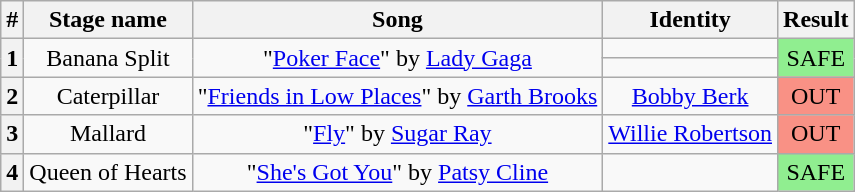<table class="wikitable plainrowheaders" style="text-align: center;">
<tr>
<th>#</th>
<th>Stage name</th>
<th>Song</th>
<th>Identity</th>
<th>Result</th>
</tr>
<tr>
<th rowspan=2>1</th>
<td rowspan=2>Banana Split</td>
<td rowspan=2>"<a href='#'>Poker Face</a>" by <a href='#'>Lady Gaga</a></td>
<td></td>
<td rowspan=2 bgcolor=lightgreen>SAFE</td>
</tr>
<tr>
<td></td>
</tr>
<tr>
<th>2</th>
<td>Caterpillar</td>
<td>"<a href='#'>Friends in Low Places</a>" by <a href='#'>Garth Brooks</a></td>
<td><a href='#'>Bobby Berk</a></td>
<td bgcolor=#F99185>OUT</td>
</tr>
<tr>
<th>3</th>
<td>Mallard</td>
<td>"<a href='#'>Fly</a>" by <a href='#'>Sugar Ray</a></td>
<td><a href='#'>Willie Robertson</a></td>
<td bgcolor=#F99185>OUT</td>
</tr>
<tr>
<th>4</th>
<td>Queen of Hearts</td>
<td>"<a href='#'>She's Got You</a>" by <a href='#'>Patsy Cline</a></td>
<td></td>
<td bgcolor=lightgreen>SAFE</td>
</tr>
</table>
